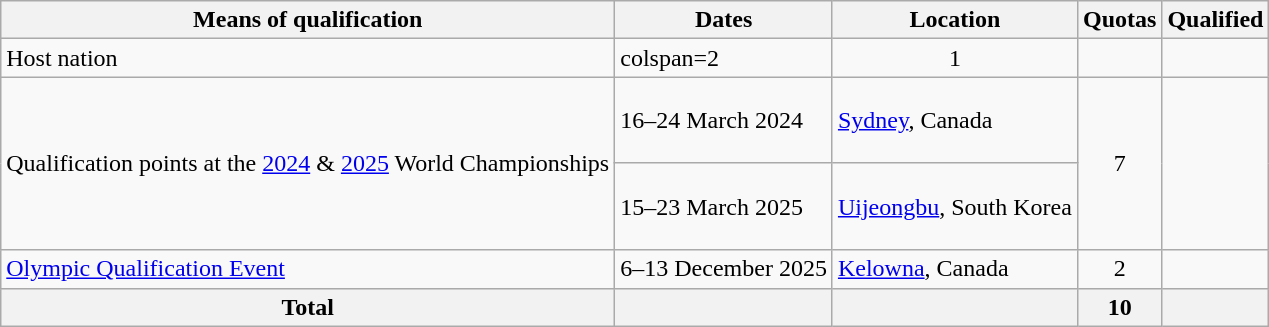<table class="wikitable">
<tr>
<th>Means of qualification</th>
<th>Dates</th>
<th>Location</th>
<th>Quotas</th>
<th>Qualified</th>
</tr>
<tr>
<td>Host nation</td>
<td>colspan=2 </td>
<td align=center>1</td>
<td></td>
</tr>
<tr>
<td rowspan=2>Qualification points at the <a href='#'>2024</a> & <a href='#'>2025</a> World Championships</td>
<td>16–24 March 2024</td>
<td> <a href='#'>Sydney</a>, Canada</td>
<td align=center rowspan=2>7</td>
<td rowspan=2><br><br><br><br><br><br></td>
</tr>
<tr>
<td>15–23 March 2025</td>
<td> <a href='#'>Uijeongbu</a>, South Korea</td>
</tr>
<tr>
<td><a href='#'>Olympic Qualification Event</a></td>
<td>6–13 December 2025</td>
<td> <a href='#'>Kelowna</a>, Canada</td>
<td align=center>2</td>
<td></td>
</tr>
<tr>
<th>Total</th>
<th></th>
<th></th>
<th>10</th>
<th></th>
</tr>
</table>
